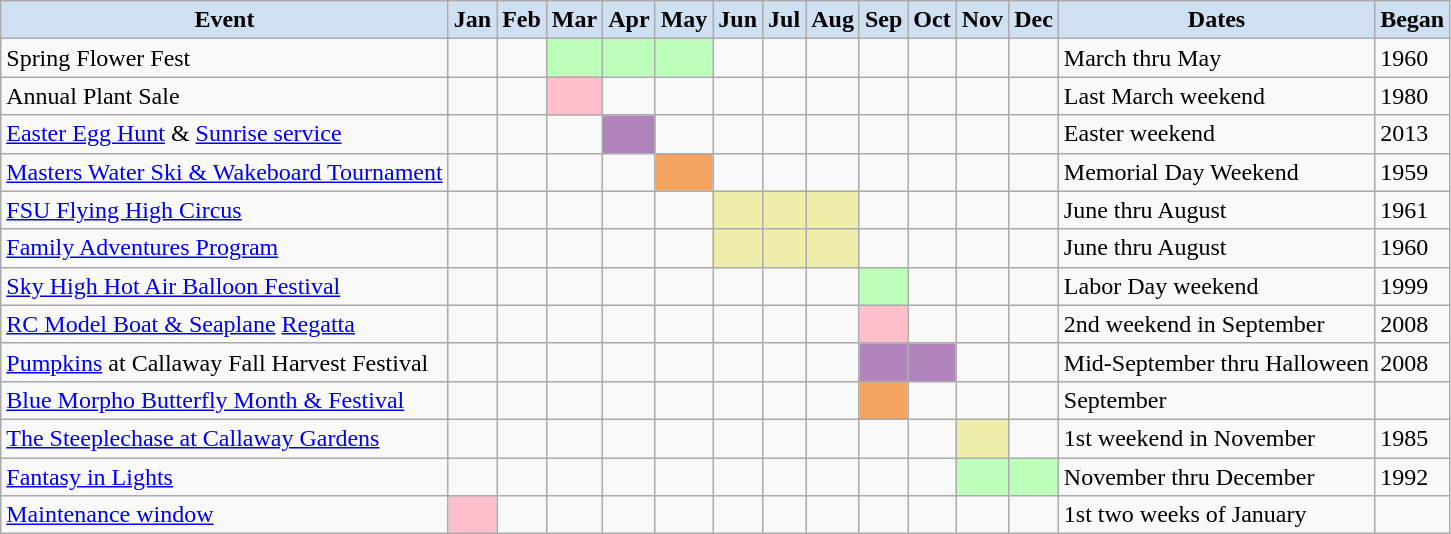<table class="wikitable">
<tr>
<th scope="col" style="background-color:#cee0f2;">Event</th>
<th scope="col" style="background-color:#cee0f2;">Jan</th>
<th scope="col" style="background-color:#cee0f2;">Feb</th>
<th scope="col" style="background-color:#cee0f2;">Mar</th>
<th scope="col" style="background-color:#cee0f2;">Apr</th>
<th scope="col" style="background-color:#cee0f2;">May</th>
<th scope="col" style="background-color:#cee0f2;">Jun</th>
<th scope="col" style="background-color:#cee0f2;">Jul</th>
<th scope="col" style="background-color:#cee0f2;">Aug</th>
<th scope="col" style="background-color:#cee0f2;">Sep</th>
<th scope="col" style="background-color:#cee0f2;">Oct</th>
<th scope="col" style="background-color:#cee0f2;">Nov</th>
<th scope="col" style="background-color:#cee0f2;">Dec</th>
<th scope="col" style="background-color:#cee0f2;">Dates</th>
<th scope="col" style="background-color:#cee0f2;">Began</th>
</tr>
<tr id="A">
<td align=left>Spring Flower Fest</td>
<td></td>
<td></td>
<td style="background:#bfb;"></td>
<td style="background:#bfb;"></td>
<td style="background:#bfb;"></td>
<td></td>
<td></td>
<td></td>
<td></td>
<td></td>
<td></td>
<td></td>
<td>March thru May</td>
<td>1960</td>
</tr>
<tr>
<td align=left>Annual Plant Sale</td>
<td></td>
<td></td>
<td style="background:Pink;"></td>
<td></td>
<td></td>
<td></td>
<td></td>
<td></td>
<td></td>
<td></td>
<td></td>
<td></td>
<td>Last March weekend</td>
<td>1980</td>
</tr>
<tr>
<td align=left><a href='#'>Easter Egg Hunt</a> & <a href='#'>Sunrise service</a></td>
<td></td>
<td></td>
<td></td>
<td style="background:#b284be"></td>
<td></td>
<td></td>
<td></td>
<td></td>
<td></td>
<td></td>
<td></td>
<td></td>
<td>Easter weekend</td>
<td>2013</td>
</tr>
<tr>
<td align=left><a href='#'>Masters Water Ski & Wakeboard Tournament</a></td>
<td></td>
<td></td>
<td></td>
<td></td>
<td style="background:#f4a460"></td>
<td></td>
<td></td>
<td></td>
<td></td>
<td></td>
<td></td>
<td></td>
<td>Memorial Day Weekend</td>
<td>1959</td>
</tr>
<tr>
<td align=left><a href='#'>FSU Flying High Circus</a></td>
<td></td>
<td></td>
<td></td>
<td></td>
<td></td>
<td style="background:#eea;"></td>
<td style="background:#eea;"></td>
<td style="background:#eea;"></td>
<td></td>
<td></td>
<td></td>
<td></td>
<td>June thru August</td>
<td>1961</td>
</tr>
<tr>
<td align=left><a href='#'>Family Adventures Program</a></td>
<td></td>
<td></td>
<td></td>
<td></td>
<td></td>
<td style="background:#eea;"></td>
<td style="background:#eea;"></td>
<td style="background:#eea;"></td>
<td></td>
<td></td>
<td></td>
<td></td>
<td>June thru August</td>
<td>1960</td>
</tr>
<tr>
<td align=left><a href='#'>Sky High Hot Air Balloon Festival</a></td>
<td></td>
<td></td>
<td></td>
<td></td>
<td></td>
<td></td>
<td></td>
<td></td>
<td style="background:#bfb;"></td>
<td></td>
<td></td>
<td></td>
<td>Labor Day weekend</td>
<td>1999</td>
</tr>
<tr>
<td align=left><a href='#'>RC Model Boat & Seaplane</a> <a href='#'>Regatta</a></td>
<td></td>
<td></td>
<td></td>
<td></td>
<td></td>
<td></td>
<td></td>
<td></td>
<td style="background:Pink;"></td>
<td></td>
<td></td>
<td></td>
<td>2nd weekend in September</td>
<td>2008</td>
</tr>
<tr>
<td align=left><a href='#'>Pumpkins</a> at Callaway Fall Harvest Festival</td>
<td></td>
<td></td>
<td></td>
<td></td>
<td></td>
<td></td>
<td></td>
<td></td>
<td style="background:#b284be"></td>
<td style="background:#b284be"></td>
<td></td>
<td></td>
<td>Mid-September thru Halloween</td>
<td>2008</td>
</tr>
<tr>
<td align=left><a href='#'>Blue Morpho Butterfly Month & Festival</a></td>
<td></td>
<td></td>
<td></td>
<td></td>
<td></td>
<td></td>
<td></td>
<td></td>
<td style="background:#f4a460"></td>
<td></td>
<td></td>
<td></td>
<td>September</td>
<td></td>
</tr>
<tr>
<td align=left><a href='#'>The Steeplechase at Callaway Gardens</a></td>
<td></td>
<td></td>
<td></td>
<td></td>
<td></td>
<td></td>
<td></td>
<td></td>
<td></td>
<td></td>
<td style="background:#eea;"></td>
<td></td>
<td>1st weekend in November</td>
<td>1985</td>
</tr>
<tr>
<td align=left><a href='#'>Fantasy in Lights</a></td>
<td></td>
<td></td>
<td></td>
<td></td>
<td></td>
<td></td>
<td></td>
<td></td>
<td></td>
<td></td>
<td style="background:#bfb;"></td>
<td style="background:#bfb;"></td>
<td>November thru December</td>
<td>1992</td>
</tr>
<tr>
<td align=left><a href='#'>Maintenance window</a></td>
<td style="background:Pink;"></td>
<td></td>
<td></td>
<td></td>
<td></td>
<td></td>
<td></td>
<td></td>
<td></td>
<td></td>
<td></td>
<td></td>
<td>1st two weeks of January</td>
<td></td>
</tr>
</table>
